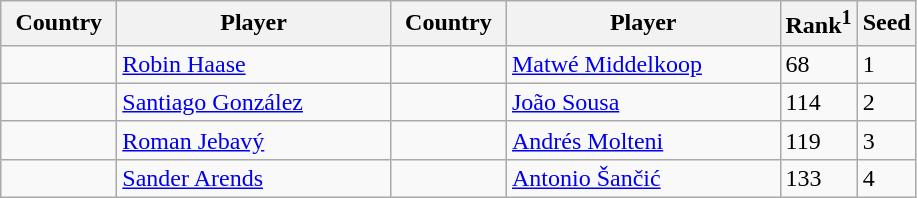<table class="sortable wikitable">
<tr>
<th width="70">Country</th>
<th width="175">Player</th>
<th width="70">Country</th>
<th width="175">Player</th>
<th>Rank<sup>1</sup></th>
<th>Seed</th>
</tr>
<tr>
<td></td>
<td><a href='#'>Robin Haase</a></td>
<td></td>
<td><a href='#'>Matwé Middelkoop</a></td>
<td>68</td>
<td>1</td>
</tr>
<tr>
<td></td>
<td><a href='#'>Santiago González</a></td>
<td></td>
<td><a href='#'>João Sousa</a></td>
<td>114</td>
<td>2</td>
</tr>
<tr>
<td></td>
<td><a href='#'>Roman Jebavý</a></td>
<td></td>
<td><a href='#'>Andrés Molteni</a></td>
<td>119</td>
<td>3</td>
</tr>
<tr>
<td></td>
<td><a href='#'>Sander Arends</a></td>
<td></td>
<td><a href='#'>Antonio Šančić</a></td>
<td>133</td>
<td>4</td>
</tr>
</table>
